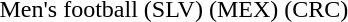<table>
<tr>
<td>Men's football</td>
<td> (SLV)</td>
<td> (MEX)</td>
<td> (CRC)</td>
</tr>
</table>
